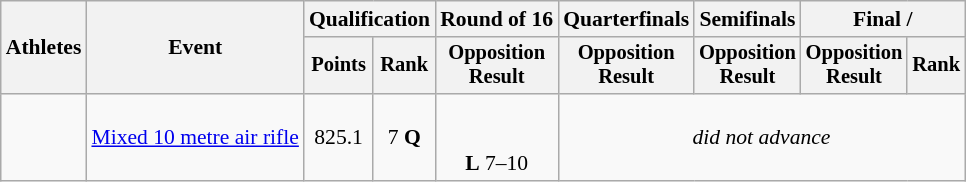<table class="wikitable" style="font-size:90%;">
<tr>
<th rowspan=2>Athletes</th>
<th rowspan=2>Event</th>
<th colspan=2>Qualification</th>
<th>Round of 16</th>
<th>Quarterfinals</th>
<th>Semifinals</th>
<th colspan=2>Final / </th>
</tr>
<tr style="font-size:95%">
<th>Points</th>
<th>Rank</th>
<th>Opposition<br>Result</th>
<th>Opposition<br>Result</th>
<th>Opposition<br>Result</th>
<th>Opposition<br>Result</th>
<th>Rank</th>
</tr>
<tr align=center>
<td align=left><br></td>
<td align=left><a href='#'>Mixed 10 metre air rifle</a></td>
<td>825.1</td>
<td>7 <strong>Q</strong></td>
<td><br><br><strong>L</strong> 7–10</td>
<td colspan=4><em>did not advance</em></td>
</tr>
</table>
